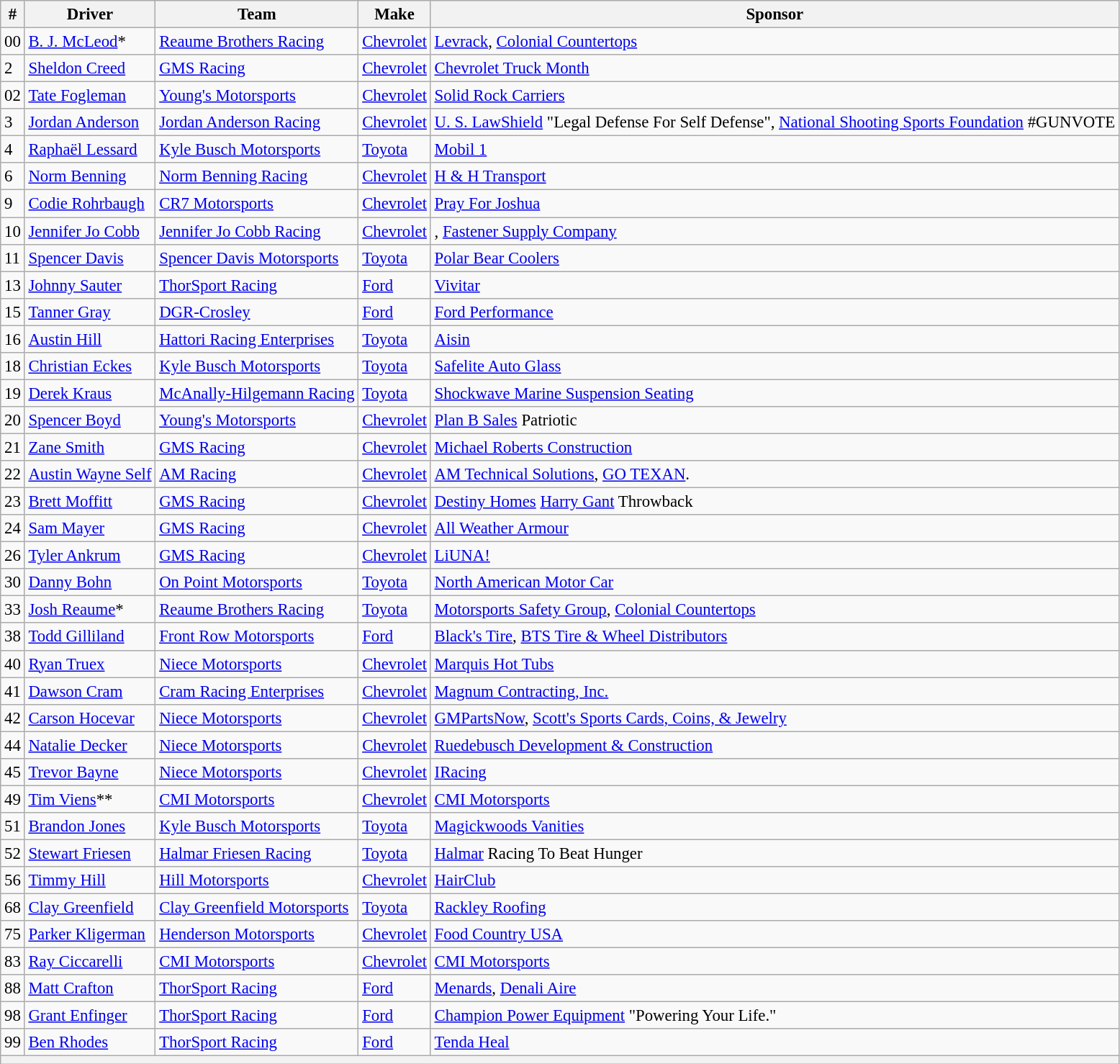<table class="wikitable" style="font-size:95%">
<tr>
<th>#</th>
<th>Driver</th>
<th>Team</th>
<th>Make</th>
<th>Sponsor</th>
</tr>
<tr>
<td>00</td>
<td><a href='#'>B. J. McLeod</a>*</td>
<td><a href='#'>Reaume Brothers Racing</a></td>
<td><a href='#'>Chevrolet</a></td>
<td><a href='#'>Levrack</a>, <a href='#'>Colonial Countertops</a></td>
</tr>
<tr>
<td>2</td>
<td><a href='#'>Sheldon Creed</a></td>
<td><a href='#'>GMS Racing</a></td>
<td><a href='#'>Chevrolet</a></td>
<td><a href='#'>Chevrolet Truck Month</a></td>
</tr>
<tr>
<td>02</td>
<td><a href='#'>Tate Fogleman</a></td>
<td><a href='#'>Young's Motorsports</a></td>
<td><a href='#'>Chevrolet</a></td>
<td><a href='#'>Solid Rock Carriers</a></td>
</tr>
<tr>
<td>3</td>
<td><a href='#'>Jordan Anderson</a></td>
<td><a href='#'>Jordan Anderson Racing</a></td>
<td><a href='#'>Chevrolet</a></td>
<td><a href='#'>U. S. LawShield</a> "Legal Defense For Self Defense", <a href='#'>National Shooting Sports Foundation</a> #GUNVOTE</td>
</tr>
<tr>
<td>4</td>
<td><a href='#'>Raphaël Lessard</a></td>
<td><a href='#'>Kyle Busch Motorsports</a></td>
<td><a href='#'>Toyota</a></td>
<td><a href='#'>Mobil 1</a></td>
</tr>
<tr>
<td>6</td>
<td><a href='#'>Norm Benning</a></td>
<td><a href='#'>Norm Benning Racing</a></td>
<td><a href='#'>Chevrolet</a></td>
<td><a href='#'>H & H Transport</a></td>
</tr>
<tr>
<td>9</td>
<td><a href='#'>Codie Rohrbaugh</a></td>
<td><a href='#'>CR7 Motorsports</a></td>
<td><a href='#'>Chevrolet</a></td>
<td><a href='#'>Pray For Joshua</a></td>
</tr>
<tr>
<td>10</td>
<td><a href='#'>Jennifer Jo Cobb</a></td>
<td><a href='#'>Jennifer Jo Cobb Racing</a></td>
<td><a href='#'>Chevrolet</a></td>
<td>, <a href='#'>Fastener Supply Company</a></td>
</tr>
<tr>
<td>11</td>
<td><a href='#'>Spencer Davis</a></td>
<td><a href='#'>Spencer Davis Motorsports</a></td>
<td><a href='#'>Toyota</a></td>
<td><a href='#'>Polar Bear Coolers</a></td>
</tr>
<tr>
<td>13</td>
<td><a href='#'>Johnny Sauter</a></td>
<td><a href='#'>ThorSport Racing</a></td>
<td><a href='#'>Ford</a></td>
<td><a href='#'>Vivitar</a></td>
</tr>
<tr>
<td>15</td>
<td><a href='#'>Tanner Gray</a></td>
<td><a href='#'>DGR-Crosley</a></td>
<td><a href='#'>Ford</a></td>
<td><a href='#'>Ford Performance</a></td>
</tr>
<tr>
<td>16</td>
<td><a href='#'>Austin Hill</a></td>
<td><a href='#'>Hattori Racing Enterprises</a></td>
<td><a href='#'>Toyota</a></td>
<td><a href='#'>Aisin</a></td>
</tr>
<tr>
<td>18</td>
<td><a href='#'>Christian Eckes</a></td>
<td><a href='#'>Kyle Busch Motorsports</a></td>
<td><a href='#'>Toyota</a></td>
<td><a href='#'>Safelite Auto Glass</a></td>
</tr>
<tr>
<td>19</td>
<td><a href='#'>Derek Kraus</a></td>
<td><a href='#'>McAnally-Hilgemann Racing</a></td>
<td><a href='#'>Toyota</a></td>
<td><a href='#'>Shockwave Marine Suspension Seating</a></td>
</tr>
<tr>
<td>20</td>
<td><a href='#'>Spencer Boyd</a></td>
<td><a href='#'>Young's Motorsports</a></td>
<td><a href='#'>Chevrolet</a></td>
<td><a href='#'>Plan B Sales</a> Patriotic</td>
</tr>
<tr>
<td>21</td>
<td><a href='#'>Zane Smith</a></td>
<td><a href='#'>GMS Racing</a></td>
<td><a href='#'>Chevrolet</a></td>
<td><a href='#'>Michael Roberts Construction</a></td>
</tr>
<tr>
<td>22</td>
<td><a href='#'>Austin Wayne Self</a></td>
<td><a href='#'>AM Racing</a></td>
<td><a href='#'>Chevrolet</a></td>
<td><a href='#'>AM Technical Solutions</a>, <a href='#'>GO TEXAN</a>.</td>
</tr>
<tr>
<td>23</td>
<td><a href='#'>Brett Moffitt</a></td>
<td><a href='#'>GMS Racing</a></td>
<td><a href='#'>Chevrolet</a></td>
<td><a href='#'>Destiny Homes</a> <a href='#'>Harry Gant</a> Throwback</td>
</tr>
<tr>
<td>24</td>
<td><a href='#'>Sam Mayer</a></td>
<td><a href='#'>GMS Racing</a></td>
<td><a href='#'>Chevrolet</a></td>
<td><a href='#'>All Weather Armour</a></td>
</tr>
<tr>
<td>26</td>
<td><a href='#'>Tyler Ankrum</a></td>
<td><a href='#'>GMS Racing</a></td>
<td><a href='#'>Chevrolet</a></td>
<td><a href='#'>LiUNA!</a></td>
</tr>
<tr>
<td>30</td>
<td><a href='#'>Danny Bohn</a></td>
<td><a href='#'>On Point Motorsports</a></td>
<td><a href='#'>Toyota</a></td>
<td><a href='#'>North American Motor Car</a></td>
</tr>
<tr>
<td>33</td>
<td><a href='#'>Josh Reaume</a>*</td>
<td><a href='#'>Reaume Brothers Racing</a></td>
<td><a href='#'>Toyota</a></td>
<td><a href='#'>Motorsports Safety Group</a>, <a href='#'>Colonial Countertops</a></td>
</tr>
<tr>
<td>38</td>
<td><a href='#'>Todd Gilliland</a></td>
<td><a href='#'>Front Row Motorsports</a></td>
<td><a href='#'>Ford</a></td>
<td><a href='#'>Black's Tire</a>, <a href='#'>BTS Tire & Wheel Distributors</a></td>
</tr>
<tr>
<td>40</td>
<td><a href='#'>Ryan Truex</a></td>
<td><a href='#'>Niece Motorsports</a></td>
<td><a href='#'>Chevrolet</a></td>
<td><a href='#'>Marquis Hot Tubs</a></td>
</tr>
<tr>
<td>41</td>
<td><a href='#'>Dawson Cram</a></td>
<td><a href='#'>Cram Racing Enterprises</a></td>
<td><a href='#'>Chevrolet</a></td>
<td><a href='#'>Magnum Contracting, Inc.</a></td>
</tr>
<tr>
<td>42</td>
<td><a href='#'>Carson Hocevar</a></td>
<td><a href='#'>Niece Motorsports</a></td>
<td><a href='#'>Chevrolet</a></td>
<td><a href='#'>GMPartsNow</a>, <a href='#'>Scott's Sports Cards, Coins, & Jewelry</a></td>
</tr>
<tr>
<td>44</td>
<td><a href='#'>Natalie Decker</a></td>
<td><a href='#'>Niece Motorsports</a></td>
<td><a href='#'>Chevrolet</a></td>
<td><a href='#'>Ruedebusch Development & Construction</a></td>
</tr>
<tr>
<td>45</td>
<td><a href='#'>Trevor Bayne</a></td>
<td><a href='#'>Niece Motorsports</a></td>
<td><a href='#'>Chevrolet</a></td>
<td><a href='#'>IRacing</a></td>
</tr>
<tr>
<td>49</td>
<td><a href='#'>Tim Viens</a>**</td>
<td><a href='#'>CMI Motorsports</a></td>
<td><a href='#'>Chevrolet</a></td>
<td><a href='#'>CMI Motorsports</a></td>
</tr>
<tr>
<td>51</td>
<td><a href='#'>Brandon Jones</a></td>
<td><a href='#'>Kyle Busch Motorsports</a></td>
<td><a href='#'>Toyota</a></td>
<td><a href='#'>Magickwoods Vanities</a></td>
</tr>
<tr>
<td>52</td>
<td><a href='#'>Stewart Friesen</a></td>
<td><a href='#'>Halmar Friesen Racing</a></td>
<td><a href='#'>Toyota</a></td>
<td><a href='#'>Halmar</a> Racing To Beat Hunger</td>
</tr>
<tr>
<td>56</td>
<td><a href='#'>Timmy Hill</a></td>
<td><a href='#'>Hill Motorsports</a></td>
<td><a href='#'>Chevrolet</a></td>
<td><a href='#'>HairClub</a></td>
</tr>
<tr>
<td>68</td>
<td><a href='#'>Clay Greenfield</a></td>
<td><a href='#'>Clay Greenfield Motorsports</a></td>
<td><a href='#'>Toyota</a></td>
<td><a href='#'>Rackley Roofing</a></td>
</tr>
<tr>
<td>75</td>
<td><a href='#'>Parker Kligerman</a></td>
<td><a href='#'>Henderson Motorsports</a></td>
<td><a href='#'>Chevrolet</a></td>
<td><a href='#'>Food Country USA</a></td>
</tr>
<tr>
<td>83</td>
<td><a href='#'>Ray Ciccarelli</a></td>
<td><a href='#'>CMI Motorsports</a></td>
<td><a href='#'>Chevrolet</a></td>
<td><a href='#'>CMI Motorsports</a></td>
</tr>
<tr>
<td>88</td>
<td><a href='#'>Matt Crafton</a></td>
<td><a href='#'>ThorSport Racing</a></td>
<td><a href='#'>Ford</a></td>
<td><a href='#'>Menards</a>, <a href='#'>Denali Aire</a></td>
</tr>
<tr>
<td>98</td>
<td><a href='#'>Grant Enfinger</a></td>
<td><a href='#'>ThorSport Racing</a></td>
<td><a href='#'>Ford</a></td>
<td><a href='#'>Champion Power Equipment</a> "Powering Your Life."</td>
</tr>
<tr>
<td>99</td>
<td><a href='#'>Ben Rhodes</a></td>
<td><a href='#'>ThorSport Racing</a></td>
<td><a href='#'>Ford</a></td>
<td><a href='#'>Tenda Heal</a></td>
</tr>
<tr>
<th colspan="5"></th>
</tr>
</table>
